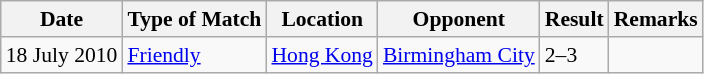<table cellspacing=0 style=font-size:90% class="wikitable">
<tr>
<th>Date</th>
<th>Type of Match</th>
<th>Location</th>
<th>Opponent</th>
<th>Result</th>
<th>Remarks</th>
</tr>
<tr>
<td>18 July 2010</td>
<td><a href='#'>Friendly</a></td>
<td><a href='#'>Hong Kong</a></td>
<td> <a href='#'>Birmingham City</a></td>
<td>2–3</td>
<td></td>
</tr>
</table>
